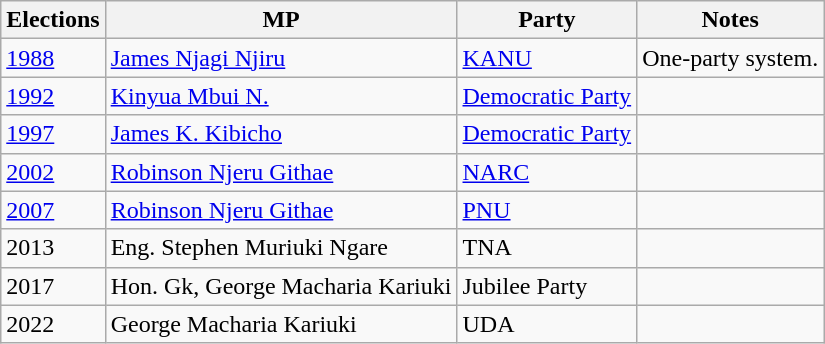<table class="wikitable">
<tr>
<th>Elections</th>
<th>MP </th>
<th>Party</th>
<th>Notes</th>
</tr>
<tr>
<td><a href='#'>1988</a></td>
<td><a href='#'>James Njagi Njiru</a></td>
<td><a href='#'>KANU</a></td>
<td>One-party system.</td>
</tr>
<tr>
<td><a href='#'>1992</a></td>
<td><a href='#'>Kinyua Mbui N.</a></td>
<td><a href='#'>Democratic Party</a></td>
<td></td>
</tr>
<tr>
<td><a href='#'>1997</a></td>
<td><a href='#'>James K. Kibicho</a></td>
<td><a href='#'>Democratic Party</a></td>
<td></td>
</tr>
<tr>
<td><a href='#'>2002</a></td>
<td><a href='#'>Robinson Njeru Githae</a></td>
<td><a href='#'>NARC</a></td>
<td></td>
</tr>
<tr>
<td><a href='#'>2007</a></td>
<td><a href='#'>Robinson Njeru Githae</a></td>
<td><a href='#'>PNU</a></td>
<td></td>
</tr>
<tr>
<td>2013</td>
<td>Eng. Stephen Muriuki Ngare</td>
<td>TNA</td>
</tr>
<tr>
<td>2017</td>
<td>Hon. Gk, George Macharia Kariuki</td>
<td>Jubilee Party</td>
<td></td>
</tr>
<tr>
<td>2022</td>
<td>George Macharia Kariuki</td>
<td>UDA</td>
<td></td>
</tr>
</table>
